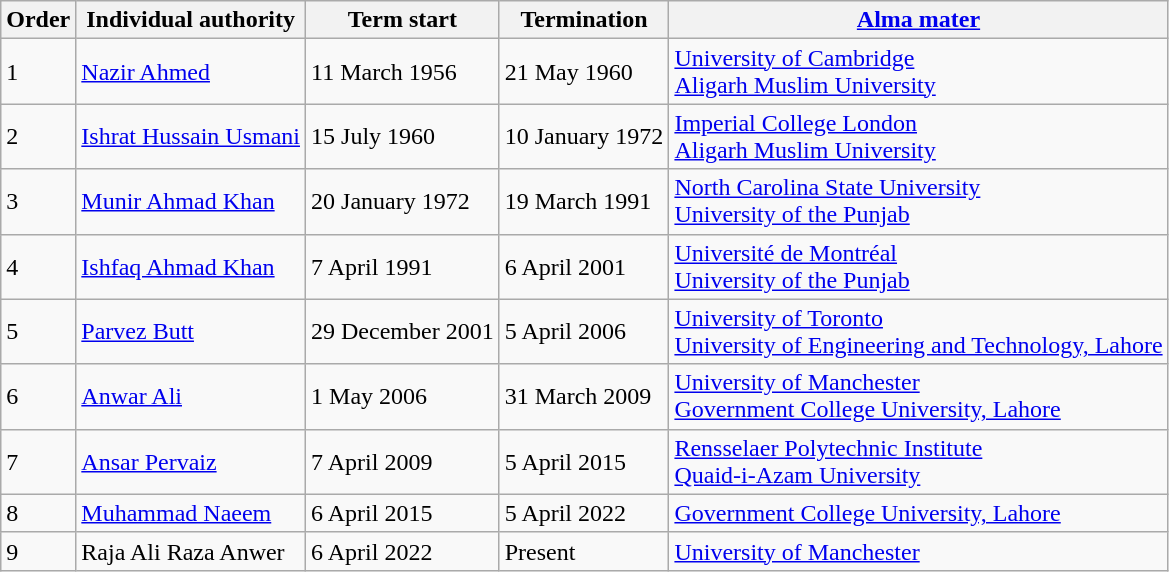<table class="wikitable sortable">
<tr>
<th>Order</th>
<th>Individual authority</th>
<th>Term start</th>
<th>Termination</th>
<th><a href='#'>Alma mater</a></th>
</tr>
<tr>
<td>1</td>
<td><a href='#'>Nazir Ahmed</a></td>
<td>11 March 1956</td>
<td>21 May 1960</td>
<td><a href='#'>University of Cambridge</a><br><a href='#'>Aligarh Muslim University</a></td>
</tr>
<tr>
<td>2</td>
<td><a href='#'>Ishrat Hussain Usmani</a></td>
<td>15 July 1960</td>
<td>10 January 1972</td>
<td><a href='#'>Imperial College London</a><br><a href='#'>Aligarh Muslim University</a></td>
</tr>
<tr>
<td>3</td>
<td><a href='#'>Munir Ahmad Khan</a></td>
<td>20 January 1972</td>
<td>19 March 1991</td>
<td><a href='#'>North Carolina State University</a><br><a href='#'>University of the Punjab</a></td>
</tr>
<tr>
<td>4</td>
<td><a href='#'>Ishfaq Ahmad Khan</a></td>
<td>7 April 1991</td>
<td>6 April 2001</td>
<td><a href='#'>Université de Montréal</a><br><a href='#'>University of the Punjab</a></td>
</tr>
<tr>
<td>5</td>
<td><a href='#'>Parvez Butt</a></td>
<td>29 December 2001</td>
<td>5 April 2006</td>
<td><a href='#'>University of Toronto</a><br><a href='#'>University of Engineering and Technology, Lahore</a></td>
</tr>
<tr>
<td>6</td>
<td><a href='#'>Anwar Ali</a></td>
<td>1 May 2006</td>
<td>31 March 2009</td>
<td><a href='#'>University of Manchester</a><br><a href='#'>Government College University, Lahore</a></td>
</tr>
<tr>
<td>7</td>
<td><a href='#'>Ansar Pervaiz</a></td>
<td>7 April 2009</td>
<td>5 April 2015</td>
<td><a href='#'>Rensselaer Polytechnic Institute</a><br><a href='#'>Quaid-i-Azam University</a></td>
</tr>
<tr>
<td>8</td>
<td><a href='#'>Muhammad Naeem</a></td>
<td>6 April 2015</td>
<td>5 April 2022</td>
<td><a href='#'>Government College University, Lahore</a></td>
</tr>
<tr>
<td>9</td>
<td>Raja Ali Raza Anwer</td>
<td>6 April 2022</td>
<td>Present</td>
<td><a href='#'>University of Manchester</a></td>
</tr>
</table>
